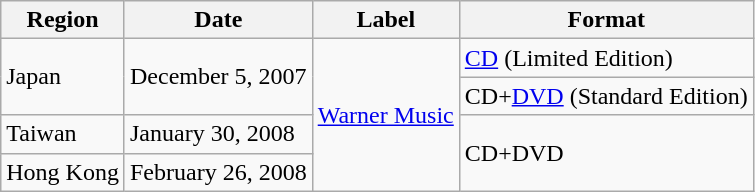<table class="wikitable">
<tr>
<th>Region</th>
<th>Date</th>
<th>Label</th>
<th>Format</th>
</tr>
<tr>
<td rowspan="2">Japan</td>
<td rowspan="2">December 5, 2007</td>
<td rowspan="4"><a href='#'>Warner Music</a></td>
<td><a href='#'>CD</a> (Limited Edition)</td>
</tr>
<tr>
<td>CD+<a href='#'>DVD</a> (Standard Edition)</td>
</tr>
<tr>
<td>Taiwan</td>
<td>January 30, 2008</td>
<td rowspan="2">CD+DVD</td>
</tr>
<tr>
<td>Hong Kong</td>
<td>February 26, 2008</td>
</tr>
</table>
